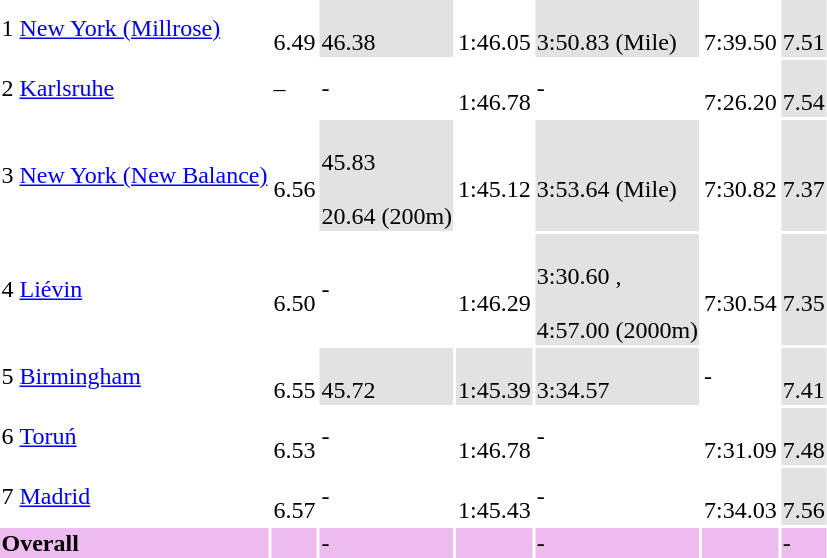<table>
<tr>
<td>1</td>
<td align=left><a href='#'>New York (Millrose)</a></td>
<td> <br>6.49</td>
<td bgcolor=#e2e2e2> <br>46.38</td>
<td> <br>1:46.05</td>
<td bgcolor=#e2e2e2> <br>3:50.83 (Mile) </td>
<td> <br> 7:39.50</td>
<td bgcolor=#e2e2e2> <br> 7.51</td>
</tr>
<tr>
<td>2</td>
<td align=left><a href='#'>Karlsruhe</a></td>
<td> –</td>
<td> -</td>
<td> <br>1:46.78</td>
<td> -</td>
<td> <br> 7:26.20</td>
<td bgcolor=#e2e2e2> <br> 7.54</td>
</tr>
<tr>
<td>3</td>
<td align=left><a href='#'>New York (New Balance)</a></td>
<td> <br>6.56</td>
<td bgcolor=#e2e2e2> <br>45.83<br><br>20.64 (200m)</td>
<td> <br>1:45.12</td>
<td bgcolor=#e2e2e2> <br>3:53.64 (Mile)</td>
<td> <br>7:30.82 </td>
<td bgcolor=#e2e2e2> <br>7.37</td>
</tr>
<tr>
<td>4</td>
<td align=left><a href='#'>Liévin</a></td>
<td>  <br>6.50</td>
<td> -</td>
<td> <br>1:46.29</td>
<td bgcolor=#e2e2e2> <br>3:30.60 , <br><br>4:57.00 (2000m)</td>
<td> <br>7:30.54</td>
<td bgcolor=#e2e2e2> <br>7.35</td>
</tr>
<tr>
<td>5</td>
<td align=left><a href='#'>Birmingham</a></td>
<td> <br>6.55</td>
<td bgcolor=#e2e2e2> <br>45.72</td>
<td bgcolor=#e2e2e2> <br>1:45.39</td>
<td bgcolor=#e2e2e2> <br>3:34.57</td>
<td> -</td>
<td bgcolor=#e2e2e2> <br>7.41</td>
</tr>
<tr>
<td>6</td>
<td align=left><a href='#'>Toruń</a></td>
<td> <br>6.53</td>
<td> -</td>
<td> <br>1:46.78</td>
<td> -</td>
<td> <br>7:31.09</td>
<td bgcolor=#e2e2e2> <br>7.48</td>
</tr>
<tr>
<td>7</td>
<td align=left><a href='#'>Madrid</a></td>
<td> <br>6.57</td>
<td> -</td>
<td> <br>1:45.43</td>
<td> -</td>
<td> <br>7:34.03</td>
<td bgcolor=#e2e2e2> <br>7.56</td>
</tr>
<tr bgcolor=#eebbee>
<td colspan="2"><strong>Overall</strong></td>
<td> </td>
<td> -</td>
<td> </td>
<td> -</td>
<td> </td>
<td> -</td>
</tr>
</table>
